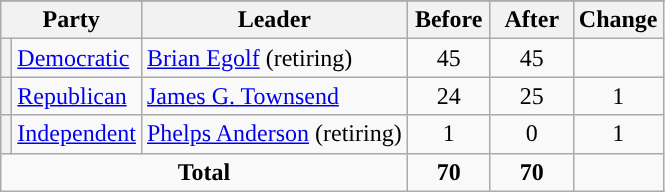<table class="wikitable" style="text-align:center;">
<tr>
</tr>
<tr>
<th colspan=2>Party</th>
<th>Leader</th>
<th style="width:3em">Before</th>
<th style="width:3em">After</th>
<th style="width:3em">Change</th>
</tr>
<tr>
<th style="background-color:"></th>
<td style="text-align:left;"><a href='#'>Democratic</a></td>
<td style="text-align:left;"><a href='#'>Brian Egolf</a> (retiring)</td>
<td>45</td>
<td>45</td>
<td></td>
</tr>
<tr>
<th style="background-color:"></th>
<td style="text-align:left;"><a href='#'>Republican</a></td>
<td style="text-align:left;"><a href='#'>James G. Townsend</a></td>
<td>24</td>
<td>25</td>
<td>1</td>
</tr>
<tr>
<th style="background-color:"></th>
<td style="text-align:left;"><a href='#'>Independent</a></td>
<td style="text-align:left;"><a href='#'>Phelps Anderson</a> (retiring)</td>
<td>1</td>
<td>0</td>
<td>1</td>
</tr>
<tr>
<td colspan=3><strong>Total</strong></td>
<td><strong>70</strong></td>
<td><strong>70</strong></td>
<td></td>
</tr>
</table>
